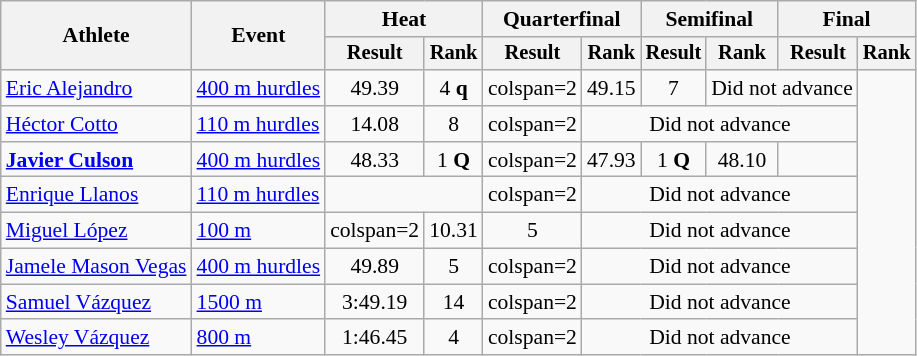<table class="wikitable" style="font-size:90%">
<tr>
<th rowspan="2">Athlete</th>
<th rowspan="2">Event</th>
<th colspan="2">Heat</th>
<th colspan="2">Quarterfinal</th>
<th colspan="2">Semifinal</th>
<th colspan="2">Final</th>
</tr>
<tr style="font-size:95%">
<th>Result</th>
<th>Rank</th>
<th>Result</th>
<th>Rank</th>
<th>Result</th>
<th>Rank</th>
<th>Result</th>
<th>Rank</th>
</tr>
<tr align=center>
<td align=left><a href='#'>Eric Alejandro</a></td>
<td align=left><a href='#'>400 m hurdles</a></td>
<td>49.39</td>
<td>4 <strong>q</strong></td>
<td>colspan=2 </td>
<td>49.15</td>
<td>7</td>
<td colspan=2>Did not advance</td>
</tr>
<tr align=center>
<td align=left><a href='#'>Héctor Cotto</a></td>
<td align=left><a href='#'>110 m hurdles</a></td>
<td>14.08</td>
<td>8</td>
<td>colspan=2 </td>
<td colspan=4>Did not advance</td>
</tr>
<tr align=center>
<td align=left><strong><a href='#'>Javier Culson</a></strong></td>
<td align=left><a href='#'>400 m hurdles</a></td>
<td>48.33</td>
<td>1 <strong>Q</strong></td>
<td>colspan=2 </td>
<td>47.93</td>
<td>1 <strong>Q</strong></td>
<td>48.10</td>
<td></td>
</tr>
<tr align=center>
<td align=left><a href='#'>Enrique Llanos</a></td>
<td align=left><a href='#'>110 m hurdles</a></td>
<td colspan=2></td>
<td>colspan=2 </td>
<td colspan=4>Did not advance</td>
</tr>
<tr align=center>
<td align=left><a href='#'>Miguel López</a></td>
<td align=left><a href='#'>100 m</a></td>
<td>colspan=2 </td>
<td>10.31</td>
<td>5</td>
<td colspan=4>Did not advance</td>
</tr>
<tr align=center>
<td align=left><a href='#'>Jamele Mason Vegas</a></td>
<td align=left><a href='#'>400 m hurdles</a></td>
<td>49.89</td>
<td>5</td>
<td>colspan=2 </td>
<td colspan=4>Did not advance</td>
</tr>
<tr align=center>
<td align=left><a href='#'>Samuel Vázquez</a></td>
<td align=left><a href='#'>1500 m</a></td>
<td>3:49.19</td>
<td>14</td>
<td>colspan=2 </td>
<td colspan=4>Did not advance</td>
</tr>
<tr align=center>
<td align=left><a href='#'>Wesley Vázquez</a></td>
<td align=left><a href='#'>800 m</a></td>
<td>1:46.45</td>
<td>4</td>
<td>colspan=2 </td>
<td colspan=4>Did not advance</td>
</tr>
</table>
